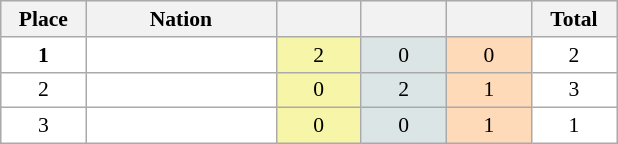<table class=wikitable style="border:1px solid #AAAAAA;font-size:90%">
<tr bgcolor="#EFEFEF">
<th width=50>Place</th>
<th width=120>Nation</th>
<th width=50></th>
<th width=50></th>
<th width=50></th>
<th width=50>Total</th>
</tr>
<tr align="center" valign="top" bgcolor="#FFFFFF">
<td><strong>1</strong></td>
<td align="left"><strong></strong></td>
<td style="background:#F7F6A8;">2</td>
<td style="background:#DCE5E5;">0</td>
<td style="background:#FFDAB9;">0</td>
<td>2</td>
</tr>
<tr align="center" valign="top" bgcolor="#FFFFFF">
<td>2</td>
<td align="left"></td>
<td style="background:#F7F6A8;">0</td>
<td style="background:#DCE5E5;">2</td>
<td style="background:#FFDAB9;">1</td>
<td>3</td>
</tr>
<tr align="center" valign="top" bgcolor="#FFFFFF">
<td>3</td>
<td align="left"></td>
<td style="background:#F7F6A8;">0</td>
<td style="background:#DCE5E5;">0</td>
<td style="background:#FFDAB9;">1</td>
<td>1</td>
</tr>
</table>
